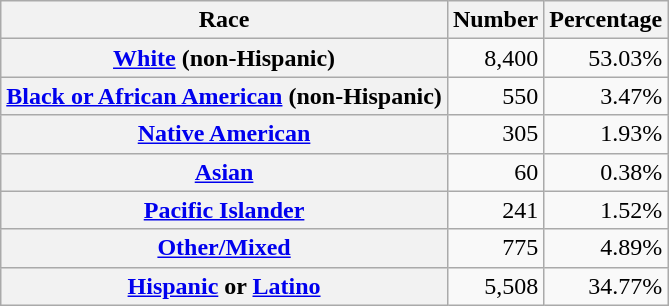<table class="wikitable" style="text-align:right">
<tr>
<th scope="col">Race</th>
<th scope="col">Number</th>
<th scope="col">Percentage</th>
</tr>
<tr>
<th scope="row"><a href='#'>White</a> (non-Hispanic)</th>
<td>8,400</td>
<td>53.03%</td>
</tr>
<tr>
<th scope="row"><a href='#'>Black or African American</a> (non-Hispanic)</th>
<td>550</td>
<td>3.47%</td>
</tr>
<tr>
<th scope="row"><a href='#'>Native American</a></th>
<td>305</td>
<td>1.93%</td>
</tr>
<tr>
<th scope="row"><a href='#'>Asian</a></th>
<td>60</td>
<td>0.38%</td>
</tr>
<tr>
<th scope="row"><a href='#'>Pacific Islander</a></th>
<td>241</td>
<td>1.52%</td>
</tr>
<tr>
<th scope="row"><a href='#'>Other/Mixed</a></th>
<td>775</td>
<td>4.89%</td>
</tr>
<tr>
<th scope="row"><a href='#'>Hispanic</a> or <a href='#'>Latino</a></th>
<td>5,508</td>
<td>34.77%</td>
</tr>
</table>
